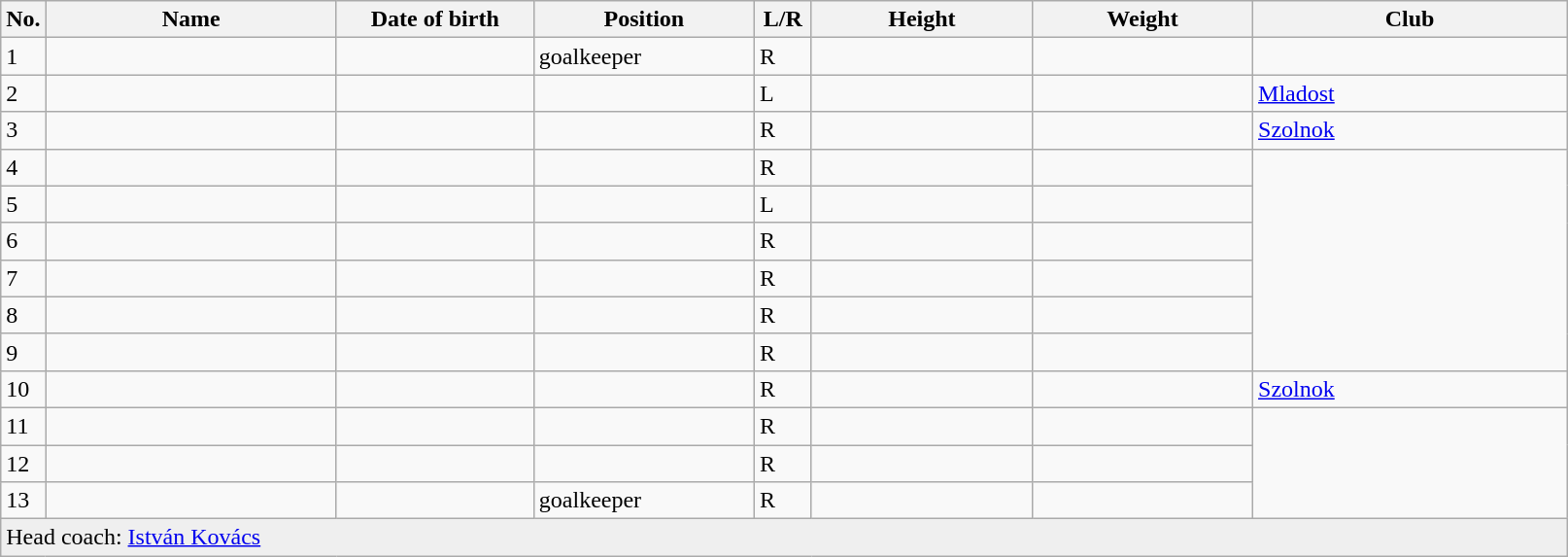<table class=wikitable sortable style=font-size:100%; text-align:center;>
<tr>
<th>No.</th>
<th style=width:12em>Name</th>
<th style=width:8em>Date of birth</th>
<th style=width:9em>Position</th>
<th style=width:2em>L/R</th>
<th style=width:9em>Height</th>
<th style=width:9em>Weight</th>
<th style=width:13em>Club</th>
</tr>
<tr>
<td>1</td>
<td align=left></td>
<td></td>
<td>goalkeeper</td>
<td>R</td>
<td></td>
<td></td>
</tr>
<tr>
<td>2</td>
<td align=left></td>
<td></td>
<td></td>
<td>L</td>
<td></td>
<td></td>
<td> <a href='#'>Mladost</a></td>
</tr>
<tr>
<td>3</td>
<td align=left></td>
<td></td>
<td></td>
<td>R</td>
<td></td>
<td></td>
<td> <a href='#'>Szolnok</a></td>
</tr>
<tr>
<td>4</td>
<td align=left></td>
<td></td>
<td></td>
<td>R</td>
<td></td>
<td></td>
</tr>
<tr>
<td>5</td>
<td align=left></td>
<td></td>
<td></td>
<td>L</td>
<td></td>
<td></td>
</tr>
<tr>
<td>6</td>
<td align=left></td>
<td></td>
<td></td>
<td>R</td>
<td></td>
<td></td>
</tr>
<tr>
<td>7</td>
<td align=left></td>
<td></td>
<td></td>
<td>R</td>
<td></td>
<td></td>
</tr>
<tr>
<td>8</td>
<td align=left></td>
<td></td>
<td></td>
<td>R</td>
<td></td>
<td></td>
</tr>
<tr>
<td>9</td>
<td align=left></td>
<td></td>
<td></td>
<td>R</td>
<td></td>
<td></td>
</tr>
<tr>
<td>10</td>
<td align=left></td>
<td></td>
<td></td>
<td>R</td>
<td></td>
<td></td>
<td> <a href='#'>Szolnok</a></td>
</tr>
<tr>
<td>11</td>
<td align=left></td>
<td></td>
<td></td>
<td>R</td>
<td></td>
<td></td>
</tr>
<tr>
<td>12</td>
<td align=left></td>
<td></td>
<td></td>
<td>R</td>
<td></td>
<td></td>
</tr>
<tr>
<td>13</td>
<td align=left></td>
<td></td>
<td>goalkeeper</td>
<td>R</td>
<td></td>
<td></td>
</tr>
<tr style="background:#efefef;">
<td colspan="8" style="text-align:left;">Head coach:  <a href='#'>István Kovács</a></td>
</tr>
</table>
